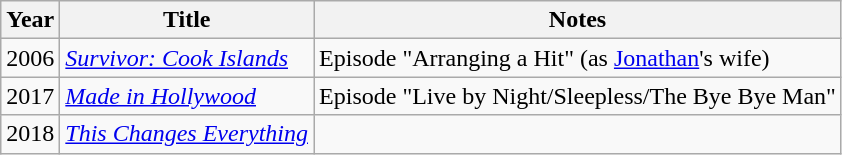<table class="wikitable">
<tr>
<th>Year</th>
<th>Title</th>
<th>Notes</th>
</tr>
<tr>
<td>2006</td>
<td><em><a href='#'>Survivor: Cook Islands</a></em></td>
<td>Episode "Arranging a Hit" (as <a href='#'>Jonathan</a>'s wife)</td>
</tr>
<tr>
<td>2017</td>
<td><em><a href='#'>Made in Hollywood</a></em></td>
<td>Episode "Live by Night/Sleepless/The Bye Bye Man"</td>
</tr>
<tr>
<td>2018</td>
<td><em><a href='#'>This Changes Everything</a></em></td>
<td></td>
</tr>
</table>
